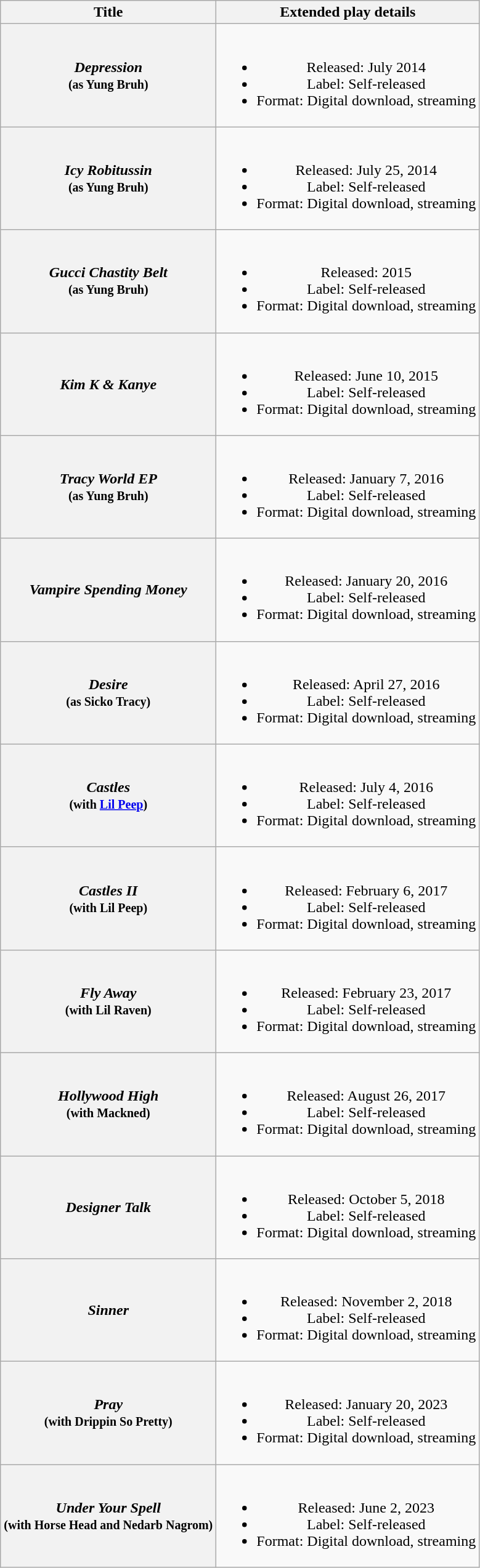<table class="wikitable plainrowheaders" style="text-align:center;">
<tr>
<th scope="col">Title</th>
<th scope="col">Extended play details</th>
</tr>
<tr>
<th scope="row"><em>Depression</em><br><small>(as Yung Bruh)</small></th>
<td><br><ul><li>Released: July 2014</li><li>Label: Self-released</li><li>Format: Digital download, streaming</li></ul></td>
</tr>
<tr>
<th scope="row"><em>Icy Robitussin</em><br><small>(as Yung Bruh)</small></th>
<td><br><ul><li>Released: July 25, 2014</li><li>Label: Self-released</li><li>Format: Digital download, streaming</li></ul></td>
</tr>
<tr>
<th scope="row"><em>Gucci Chastity Belt</em><br><small>(as Yung Bruh)</small></th>
<td><br><ul><li>Released: 2015</li><li>Label: Self-released</li><li>Format: Digital download, streaming</li></ul></td>
</tr>
<tr>
<th scope="row"><em>Kim K & Kanye</em></th>
<td><br><ul><li>Released: June 10, 2015</li><li>Label: Self-released</li><li>Format: Digital download, streaming</li></ul></td>
</tr>
<tr>
<th scope="row"><em>Tracy World EP</em><br><small>(as Yung Bruh)</small></th>
<td><br><ul><li>Released: January 7, 2016</li><li>Label: Self-released</li><li>Format: Digital download, streaming</li></ul></td>
</tr>
<tr>
<th scope="row"><em>Vampire Spending Money</em></th>
<td><br><ul><li>Released: January 20, 2016</li><li>Label: Self-released</li><li>Format: Digital download, streaming</li></ul></td>
</tr>
<tr>
<th scope="row"><em>Desire</em><br><small>(as Sicko Tracy)</small></th>
<td><br><ul><li>Released: April 27, 2016</li><li>Label: Self-released</li><li>Format: Digital download, streaming</li></ul></td>
</tr>
<tr>
<th scope="row"><em>Castles</em><br><small>(with <a href='#'>Lil Peep</a>)</small></th>
<td><br><ul><li>Released: July 4, 2016</li><li>Label: Self-released</li><li>Format: Digital download, streaming</li></ul></td>
</tr>
<tr>
<th scope="row"><em>Castles II</em><br><small>(with Lil Peep)</small></th>
<td><br><ul><li>Released: February 6, 2017</li><li>Label: Self-released</li><li>Format: Digital download, streaming</li></ul></td>
</tr>
<tr>
<th scope="row"><em>Fly Away</em><br><small>(with Lil Raven)</small></th>
<td><br><ul><li>Released: February 23, 2017</li><li>Label: Self-released</li><li>Format: Digital download, streaming</li></ul></td>
</tr>
<tr>
<th scope="row"><em>Hollywood High</em><br><small>(with Mackned)</small></th>
<td><br><ul><li>Released: August 26, 2017</li><li>Label: Self-released</li><li>Format: Digital download, streaming</li></ul></td>
</tr>
<tr>
<th scope="row"><em>Designer Talk</em></th>
<td><br><ul><li>Released: October 5, 2018</li><li>Label: Self-released</li><li>Format: Digital download, streaming</li></ul></td>
</tr>
<tr>
<th scope="row"><em>Sinner</em></th>
<td><br><ul><li>Released: November 2, 2018</li><li>Label: Self-released</li><li>Format: Digital download, streaming</li></ul></td>
</tr>
<tr>
<th scope="row"><em>Pray</em><br><small>(with Drippin So Pretty)</small></th>
<td><br><ul><li>Released: January 20, 2023</li><li>Label: Self-released</li><li>Format: Digital download, streaming</li></ul></td>
</tr>
<tr>
<th scope="row"><em>Under Your Spell</em><br><small>(with Horse Head and Nedarb Nagrom)</small></th>
<td><br><ul><li>Released: June 2, 2023</li><li>Label: Self-released</li><li>Format: Digital download, streaming</li></ul></td>
</tr>
</table>
